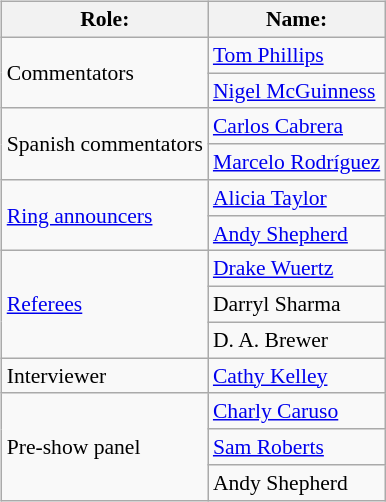<table class=wikitable style="font-size:90%; margin: 0.5em 0 0.5em 1em; float: right; clear: right;">
<tr>
<th>Role:</th>
<th>Name:</th>
</tr>
<tr>
<td rowspan=2>Commentators</td>
<td><a href='#'>Tom Phillips</a></td>
</tr>
<tr>
<td><a href='#'>Nigel McGuinness</a></td>
</tr>
<tr>
<td rowspan=2>Spanish commentators</td>
<td><a href='#'>Carlos Cabrera</a></td>
</tr>
<tr>
<td><a href='#'>Marcelo Rodríguez</a></td>
</tr>
<tr>
<td rowspan=2><a href='#'>Ring announcers</a></td>
<td><a href='#'>Alicia Taylor</a></td>
</tr>
<tr>
<td><a href='#'>Andy Shepherd</a></td>
</tr>
<tr>
<td rowspan=3><a href='#'>Referees</a></td>
<td><a href='#'>Drake Wuertz</a></td>
</tr>
<tr>
<td>Darryl Sharma</td>
</tr>
<tr>
<td>D. A. Brewer</td>
</tr>
<tr>
<td rowspan=1>Interviewer</td>
<td><a href='#'>Cathy Kelley</a></td>
</tr>
<tr>
<td rowspan=3>Pre-show panel</td>
<td><a href='#'>Charly Caruso</a></td>
</tr>
<tr>
<td><a href='#'>Sam Roberts</a></td>
</tr>
<tr>
<td>Andy Shepherd</td>
</tr>
</table>
